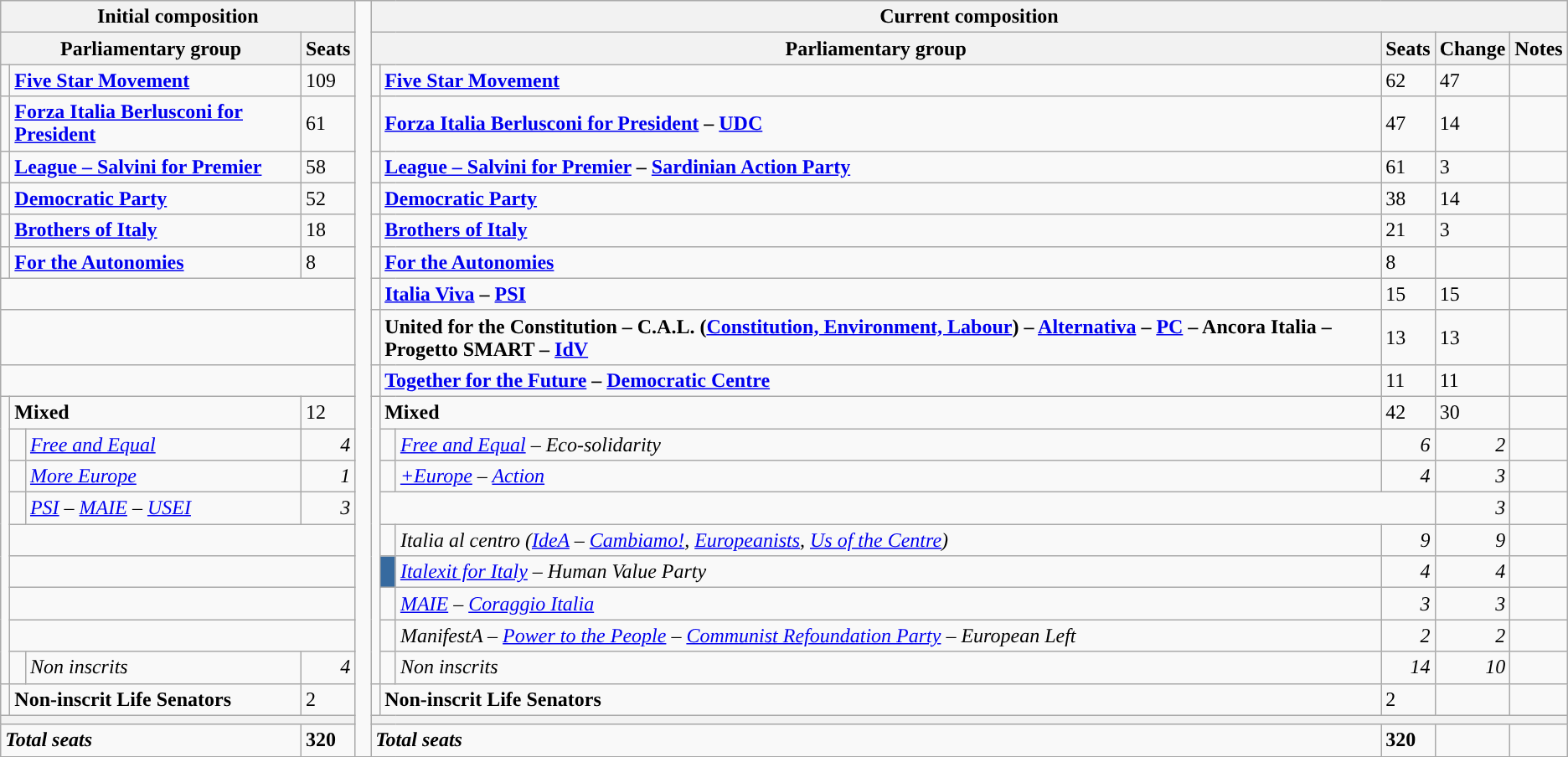<table class="wikitable">
<tr>
<th colspan="4">Initial composition</th>
<td rowspan="23" style="width : 1%;"></td>
<th colspan="6">Current composition</th>
</tr>
<tr>
<th colspan="3">Parliamentary group</th>
<th>Seats</th>
<th colspan="3">Parliamentary group</th>
<th>Seats</th>
<th>Change</th>
<th>Notes</th>
</tr>
<tr>
<td></td>
<td colspan = "2"><strong><a href='#'>Five Star Movement</a></strong></td>
<td>109</td>
<td></td>
<td colspan = "2"><strong><a href='#'>Five Star Movement</a></strong></td>
<td>62</td>
<td> 47</td>
<td></td>
</tr>
<tr>
<td></td>
<td colspan = "2"><strong><a href='#'>Forza Italia Berlusconi for President</a></strong></td>
<td>61</td>
<td></td>
<td colspan = "2"><strong><a href='#'>Forza Italia Berlusconi for President</a> – <a href='#'>UDC</a></strong></td>
<td>47</td>
<td> 14</td>
<td></td>
</tr>
<tr>
<td></td>
<td colspan = "2"><strong><a href='#'>League – Salvini for Premier</a></strong></td>
<td>58</td>
<td></td>
<td colspan = "2"><strong><a href='#'>League – Salvini for Premier</a> – <a href='#'>Sardinian Action Party</a></strong></td>
<td>61</td>
<td> 3</td>
<td></td>
</tr>
<tr>
<td></td>
<td colspan = "2"><strong><a href='#'>Democratic Party</a></strong></td>
<td>52</td>
<td></td>
<td colspan = "2"><strong><a href='#'>Democratic Party</a></strong></td>
<td>38</td>
<td> 14</td>
<td></td>
</tr>
<tr>
<td></td>
<td colspan = "2"><strong><a href='#'>Brothers of Italy</a></strong></td>
<td>18</td>
<td></td>
<td colspan = "2"><strong><a href='#'>Brothers of Italy</a></strong></td>
<td>21</td>
<td> 3</td>
<td></td>
</tr>
<tr>
<td></td>
<td colspan = "2"><strong><a href='#'>For the Autonomies</a></strong></td>
<td>8</td>
<td></td>
<td colspan = "2"><strong><a href='#'>For the Autonomies</a></strong></td>
<td>8</td>
<td></td>
<td></td>
</tr>
<tr>
<td colspan="4"></td>
<td></td>
<td colspan="2"><strong><a href='#'>Italia Viva</a> – <a href='#'>PSI</a></strong></td>
<td>15</td>
<td> 15</td>
<td></td>
</tr>
<tr>
<td colspan="4"></td>
<td></td>
<td colspan="2"><strong>United for the Constitution – C.A.L. (<a href='#'>Constitution, Environment, Labour</a>) – <a href='#'>Alternativa</a> – <a href='#'>PC</a> – Ancora Italia – Progetto SMART – <a href='#'>IdV</a></strong></td>
<td>13</td>
<td> 13</td>
<td></td>
</tr>
<tr>
<td colspan="4"></td>
<td></td>
<td colspan="2"><strong><a href='#'>Together for the Future</a> – <a href='#'>Democratic Centre</a></strong></td>
<td>11</td>
<td> 11</td>
<td></td>
</tr>
<tr>
<td rowspan=9></td>
<td colspan="2"><strong>Mixed</strong></td>
<td>12</td>
<td rowspan=9></td>
<td colspan="2"><strong>Mixed</strong></td>
<td>42</td>
<td> 30</td>
<td></td>
</tr>
<tr>
<td></td>
<td><em><a href='#'>Free and Equal</a></em></td>
<td align="right"><em>4</em></td>
<td></td>
<td><em><a href='#'>Free and Equal</a> – Eco-solidarity</em></td>
<td align="right"><em>6</em></td>
<td align="right"> <em>2</em></td>
<td></td>
</tr>
<tr>
<td></td>
<td><em><a href='#'>More Europe</a></em></td>
<td align="right"><em>1</em></td>
<td></td>
<td><em><a href='#'>+Europe</a> – <a href='#'>Action</a></em></td>
<td align="right"><em>4</em></td>
<td align="right"> <em>3</em></td>
<td></td>
</tr>
<tr>
<td></td>
<td><em><a href='#'>PSI</a> – <a href='#'>MAIE</a> – <a href='#'>USEI</a></em></td>
<td align="right"><em>3</em></td>
<td colspan="3"></td>
<td align="right"> <em>3</em></td>
<td></td>
</tr>
<tr>
<td colspan="3"></td>
<td></td>
<td><em>Italia al centro (<a href='#'>IdeA</a> – <a href='#'>Cambiamo!</a>, <a href='#'>Europeanists</a>, <a href='#'>Us of the Centre</a>)</em></td>
<td align="right"><em>9</em></td>
<td align="right"> <em>9</em></td>
<td></td>
</tr>
<tr>
<td colspan="3"></td>
<td bgcolor="#366A9F" width=1%></td>
<td><em><a href='#'>Italexit for Italy</a> – Human Value Party</em></td>
<td align="right"><em>4</em></td>
<td align="right"> <em>4</em></td>
<td></td>
</tr>
<tr>
<td colspan="3"></td>
<td></td>
<td><em><a href='#'>MAIE</a> – <a href='#'>Coraggio Italia</a></em></td>
<td align="right"><em>3</em></td>
<td align="right"> <em>3</em></td>
<td></td>
</tr>
<tr>
<td colspan="3"></td>
<td></td>
<td><em>ManifestA – <a href='#'>Power to the People</a> – <a href='#'>Communist Refoundation Party</a> – European Left</em></td>
<td align="right"><em>2</em></td>
<td align="right"> <em>2</em></td>
<td></td>
</tr>
<tr>
<td></td>
<td><em>Non inscrits</em></td>
<td align="right"><em>4</em></td>
<td></td>
<td><em>Non inscrits</em></td>
<td align="right"><em>14</em></td>
<td align="right"> <em>10</em></td>
<td></td>
</tr>
<tr>
<td></td>
<td colspan = "2"><strong>Non-inscrit Life Senators</strong></td>
<td>2</td>
<td></td>
<td colspan = "2"><strong>Non-inscrit Life Senators</strong></td>
<td>2</td>
<td></td>
<td></td>
</tr>
<tr>
<th colspan="4"></th>
<th colspan="6"></th>
</tr>
<tr>
<td colspan="3"><strong><em>Total seats</em></strong></td>
<td><strong>320</strong></td>
<td colspan="3"><strong><em>Total seats</em></strong></td>
<td><strong>320</strong></td>
<td></td>
</tr>
<tr>
</tr>
</table>
